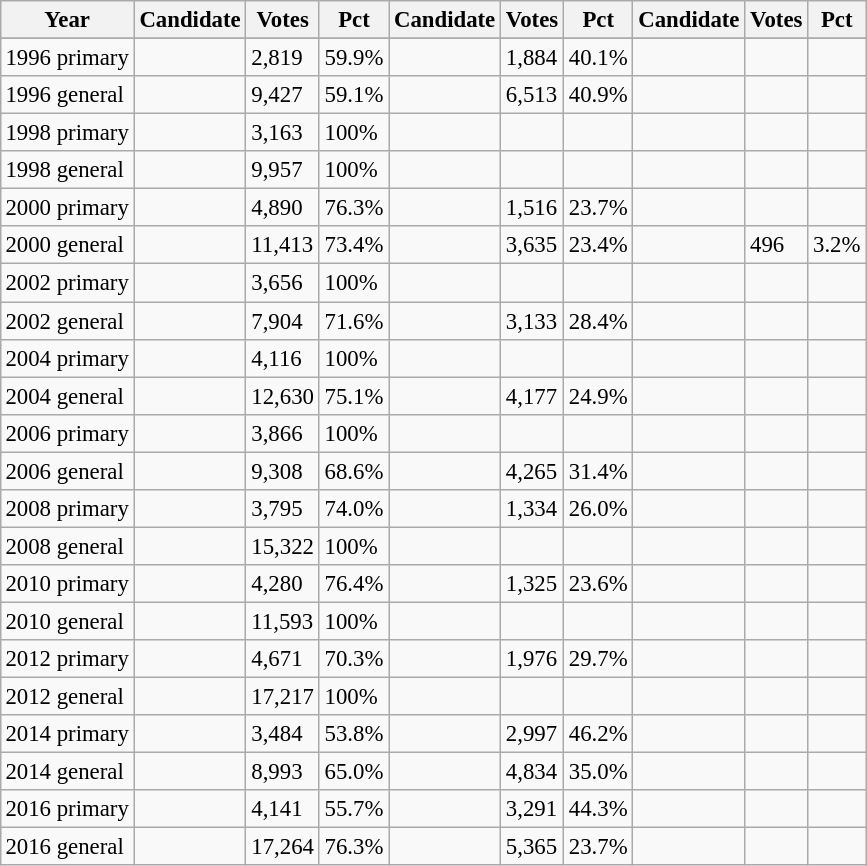<table class="wikitable" style="margin:0.5em ; font-size:95%">
<tr>
<th>Year</th>
<th>Candidate</th>
<th>Votes</th>
<th>Pct</th>
<th>Candidate</th>
<th>Votes</th>
<th>Pct</th>
<th>Candidate</th>
<th>Votes</th>
<th>Pct</th>
</tr>
<tr>
</tr>
<tr>
<td>1996 primary</td>
<td></td>
<td>2,819</td>
<td>59.9%</td>
<td></td>
<td>1,884</td>
<td>40.1%</td>
<td></td>
<td></td>
<td></td>
</tr>
<tr>
<td>1996 general</td>
<td></td>
<td>9,427</td>
<td>59.1%</td>
<td></td>
<td>6,513</td>
<td>40.9%</td>
<td></td>
<td></td>
<td></td>
</tr>
<tr>
<td>1998 primary</td>
<td></td>
<td>3,163</td>
<td>100%</td>
<td></td>
<td></td>
<td></td>
<td></td>
<td></td>
<td></td>
</tr>
<tr>
<td>1998 general</td>
<td></td>
<td>9,957</td>
<td>100%</td>
<td></td>
<td></td>
<td></td>
<td></td>
<td></td>
<td></td>
</tr>
<tr>
<td>2000 primary</td>
<td></td>
<td>4,890</td>
<td>76.3%</td>
<td></td>
<td>1,516</td>
<td>23.7%</td>
<td></td>
<td></td>
<td></td>
</tr>
<tr>
<td>2000 general</td>
<td></td>
<td>11,413</td>
<td>73.4%</td>
<td></td>
<td>3,635</td>
<td>23.4%</td>
<td></td>
<td>496</td>
<td>3.2%</td>
</tr>
<tr>
<td>2002 primary</td>
<td></td>
<td>3,656</td>
<td>100%</td>
<td></td>
<td></td>
<td></td>
<td></td>
<td></td>
<td></td>
</tr>
<tr>
<td>2002 general</td>
<td></td>
<td>7,904</td>
<td>71.6%</td>
<td></td>
<td>3,133</td>
<td>28.4%</td>
<td></td>
<td></td>
<td></td>
</tr>
<tr>
<td>2004 primary</td>
<td></td>
<td>4,116</td>
<td>100%</td>
<td></td>
<td></td>
<td></td>
<td></td>
<td></td>
<td></td>
</tr>
<tr>
<td>2004 general</td>
<td></td>
<td>12,630</td>
<td>75.1%</td>
<td></td>
<td>4,177</td>
<td>24.9%</td>
<td></td>
<td></td>
<td></td>
</tr>
<tr>
<td>2006 primary</td>
<td></td>
<td>3,866</td>
<td>100%</td>
<td></td>
<td></td>
<td></td>
<td></td>
<td></td>
<td></td>
</tr>
<tr>
<td>2006 general</td>
<td></td>
<td>9,308</td>
<td>68.6%</td>
<td></td>
<td>4,265</td>
<td>31.4%</td>
<td></td>
<td></td>
<td></td>
</tr>
<tr>
<td>2008 primary</td>
<td></td>
<td>3,795</td>
<td>74.0%</td>
<td></td>
<td>1,334</td>
<td>26.0%</td>
<td></td>
<td></td>
<td></td>
</tr>
<tr>
<td>2008 general</td>
<td></td>
<td>15,322</td>
<td>100%</td>
<td></td>
<td></td>
<td></td>
<td></td>
<td></td>
<td></td>
</tr>
<tr>
<td>2010 primary</td>
<td></td>
<td>4,280</td>
<td>76.4%</td>
<td></td>
<td>1,325</td>
<td>23.6%</td>
<td></td>
<td></td>
<td></td>
</tr>
<tr>
<td>2010 general</td>
<td></td>
<td>11,593</td>
<td>100%</td>
<td></td>
<td></td>
<td></td>
<td></td>
<td></td>
<td></td>
</tr>
<tr>
<td>2012 primary</td>
<td></td>
<td>4,671</td>
<td>70.3%</td>
<td></td>
<td>1,976</td>
<td>29.7%</td>
<td></td>
<td></td>
<td></td>
</tr>
<tr>
<td>2012 general</td>
<td></td>
<td>17,217</td>
<td>100%</td>
<td></td>
<td></td>
<td></td>
<td></td>
<td></td>
<td></td>
</tr>
<tr>
<td>2014 primary</td>
<td></td>
<td>3,484</td>
<td>53.8%</td>
<td></td>
<td>2,997</td>
<td>46.2%</td>
<td></td>
<td></td>
<td></td>
</tr>
<tr>
<td>2014 general</td>
<td></td>
<td>8,993</td>
<td>65.0%</td>
<td></td>
<td>4,834</td>
<td>35.0%</td>
<td></td>
<td></td>
<td></td>
</tr>
<tr>
<td>2016 primary</td>
<td></td>
<td>4,141</td>
<td>55.7%</td>
<td></td>
<td>3,291</td>
<td>44.3%</td>
<td></td>
<td></td>
<td></td>
</tr>
<tr>
<td>2016 general</td>
<td></td>
<td>17,264</td>
<td>76.3%</td>
<td></td>
<td>5,365</td>
<td>23.7%</td>
<td></td>
<td></td>
<td></td>
</tr>
</table>
